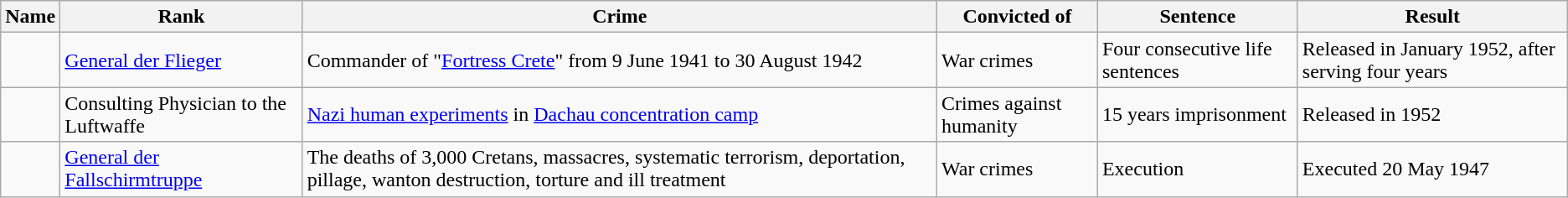<table class="wikitable sortable">
<tr>
<th>Name</th>
<th>Rank</th>
<th>Crime</th>
<th>Convicted of</th>
<th>Sentence</th>
<th>Result</th>
</tr>
<tr>
<td></td>
<td><a href='#'>General der Flieger</a></td>
<td>Commander of "<a href='#'>Fortress Crete</a>" from 9 June 1941 to 30 August 1942</td>
<td>War crimes</td>
<td>Four consecutive life sentences</td>
<td>Released in January 1952, after serving four years</td>
</tr>
<tr>
<td></td>
<td>Consulting Physician to the Luftwaffe</td>
<td><a href='#'>Nazi human experiments</a> in <a href='#'>Dachau concentration camp</a></td>
<td>Crimes against humanity</td>
<td>15 years imprisonment</td>
<td>Released in 1952</td>
</tr>
<tr>
<td></td>
<td><a href='#'>General der Fallschirmtruppe</a></td>
<td>The deaths of 3,000 Cretans, massacres, systematic terrorism, deportation, pillage, wanton destruction, torture and ill treatment</td>
<td>War crimes</td>
<td>Execution</td>
<td>Executed 20 May 1947</td>
</tr>
</table>
